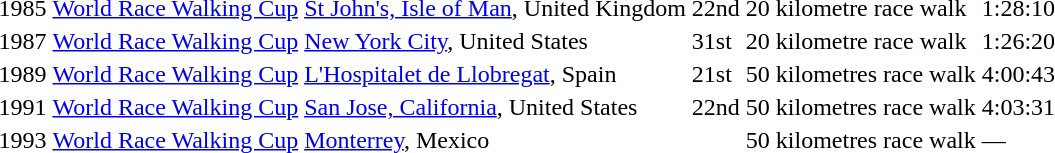<table>
<tr>
<td>1985</td>
<td><a href='#'>World Race Walking Cup</a></td>
<td><a href='#'>St John's, Isle of Man</a>, United Kingdom</td>
<td>22nd</td>
<td>20 kilometre race walk</td>
<td>1:28:10</td>
</tr>
<tr>
<td>1987</td>
<td><a href='#'>World Race Walking Cup</a></td>
<td><a href='#'>New York City</a>, United States</td>
<td>31st</td>
<td>20 kilometre race walk</td>
<td>1:26:20</td>
</tr>
<tr>
<td>1989</td>
<td><a href='#'>World Race Walking Cup</a></td>
<td><a href='#'>L'Hospitalet de Llobregat</a>, Spain</td>
<td>21st</td>
<td>50 kilometres race walk</td>
<td>4:00:43</td>
</tr>
<tr>
<td>1991</td>
<td><a href='#'>World Race Walking Cup</a></td>
<td><a href='#'>San Jose, California</a>, United States</td>
<td>22nd</td>
<td>50 kilometres race walk</td>
<td>4:03:31</td>
</tr>
<tr>
<td>1993</td>
<td><a href='#'>World Race Walking Cup</a></td>
<td><a href='#'>Monterrey</a>, Mexico</td>
<td></td>
<td>50 kilometres race walk</td>
<td>—</td>
</tr>
</table>
